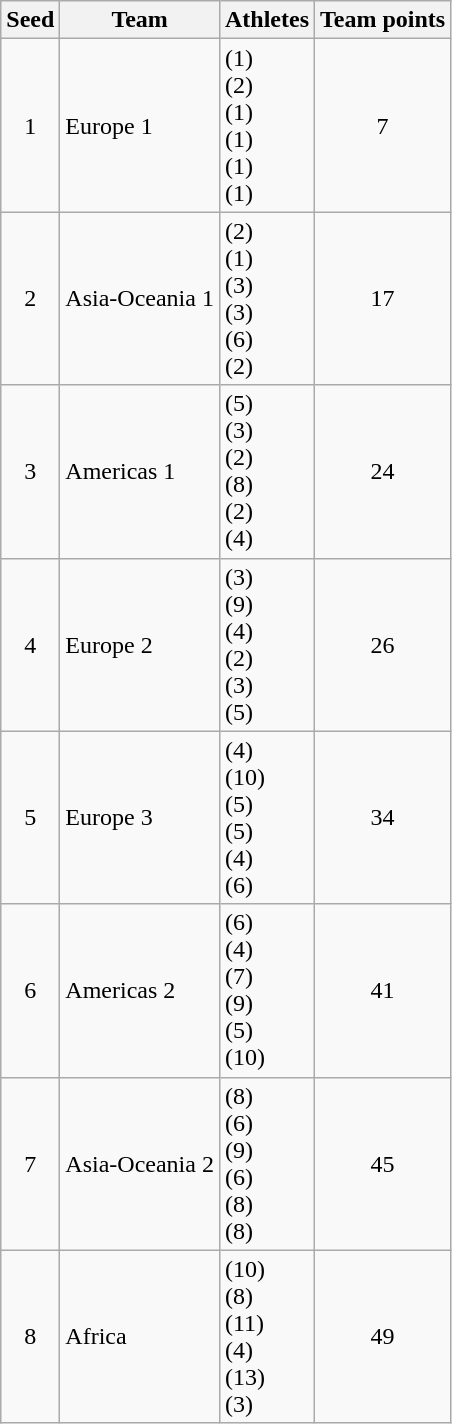<table class="wikitable sortable" style="text-align:center">
<tr>
<th>Seed</th>
<th>Team</th>
<th>Athletes</th>
<th>Team points</th>
</tr>
<tr>
<td>1</td>
<td align=left>Europe 1</td>
<td align=left>  (1)<br> (2)<br> (1)<br> (1)<br> (1)<br> (1)</td>
<td>7</td>
</tr>
<tr>
<td>2</td>
<td align=left>Asia-Oceania 1</td>
<td align=left> (2)<br> (1)<br>  (3)<br>  (3)<br> (6)<br> (2)</td>
<td>17</td>
</tr>
<tr>
<td>3</td>
<td align=left>Americas 1</td>
<td align=left> (5)<br> (3)<br> (2) <br> (8)<br> (2)<br> (4)</td>
<td>24</td>
</tr>
<tr>
<td>4</td>
<td align=left>Europe 2</td>
<td align=left> (3)<br> (9)<br> (4)<br> (2)<br> (3)<br> (5)</td>
<td>26</td>
</tr>
<tr>
<td>5</td>
<td align=left>Europe 3</td>
<td align=left> (4)<br> (10)<br>  (5)<br> (5)<br> (4)<br> (6)</td>
<td>34</td>
</tr>
<tr>
<td>6</td>
<td align=left>Americas 2</td>
<td align=left> (6) <br> (4)<br>  (7)<br> (9)<br> (5)<br> (10)</td>
<td>41</td>
</tr>
<tr>
<td>7</td>
<td align=left>Asia-Oceania 2</td>
<td align=left> (8)<br> (6)<br> (9)<br> (6)<br> (8)<br> (8)</td>
<td>45</td>
</tr>
<tr>
<td>8</td>
<td align=left>Africa</td>
<td align=left> (10)<br> (8)<br> (11) <br> (4)<br> (13)<br> (3)</td>
<td>49</td>
</tr>
</table>
